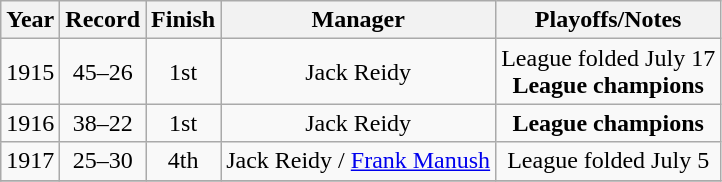<table class="wikitable" style="text-align:center">
<tr>
<th>Year</th>
<th>Record</th>
<th>Finish</th>
<th>Manager</th>
<th>Playoffs/Notes</th>
</tr>
<tr align=center>
<td>1915</td>
<td>45–26</td>
<td>1st</td>
<td>Jack Reidy</td>
<td>League folded July 17<br><strong>League champions</strong></td>
</tr>
<tr align=center>
<td>1916</td>
<td>38–22</td>
<td>1st</td>
<td>Jack Reidy</td>
<td><strong>League champions</strong></td>
</tr>
<tr align=center>
<td>1917</td>
<td>25–30</td>
<td>4th</td>
<td>Jack Reidy / <a href='#'>Frank Manush</a></td>
<td>League folded July 5</td>
</tr>
<tr align=center>
</tr>
</table>
